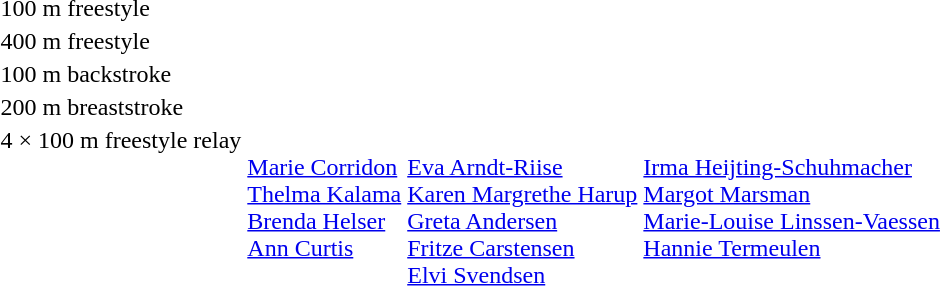<table>
<tr>
<td>100 m freestyle<br></td>
<td></td>
<td></td>
<td></td>
</tr>
<tr>
<td>400 m freestyle<br></td>
<td></td>
<td></td>
<td></td>
</tr>
<tr>
<td>100 m backstroke<br></td>
<td></td>
<td></td>
<td></td>
</tr>
<tr>
<td>200 m breaststroke<br></td>
<td></td>
<td></td>
<td></td>
</tr>
<tr valign="top">
<td>4 × 100 m freestyle relay<br></td>
<td><br><a href='#'>Marie Corridon</a><br><a href='#'>Thelma Kalama</a><br><a href='#'>Brenda Helser</a><br><a href='#'>Ann Curtis</a></td>
<td><br><a href='#'>Eva Arndt-Riise</a><br><a href='#'>Karen Margrethe Harup</a><br><a href='#'>Greta Andersen</a><br><a href='#'>Fritze Carstensen</a><br><a href='#'>Elvi Svendsen</a></td>
<td><br><a href='#'>Irma Heijting-Schuhmacher</a><br><a href='#'>Margot Marsman</a><br><a href='#'>Marie-Louise Linssen-Vaessen</a><br><a href='#'>Hannie Termeulen</a></td>
</tr>
</table>
